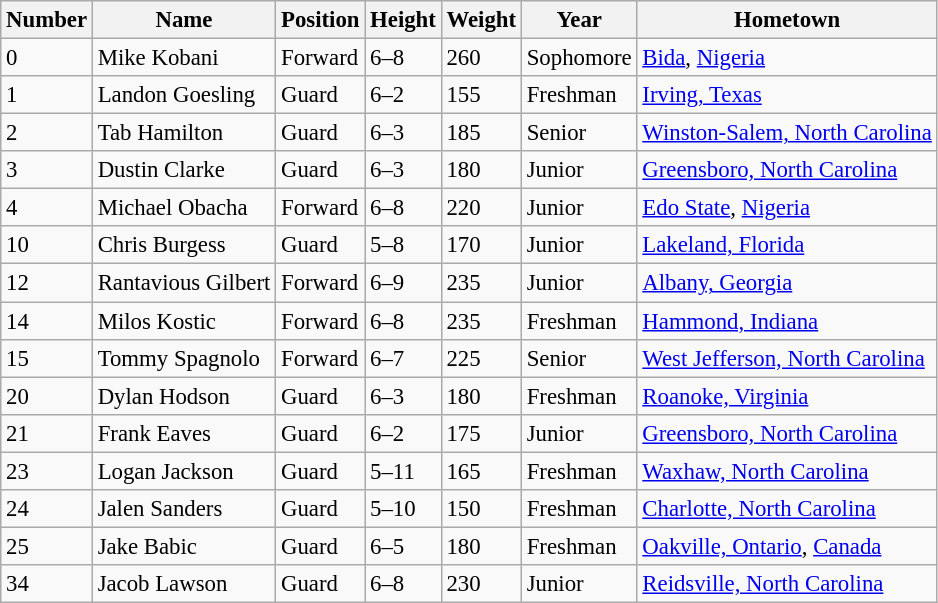<table class="wikitable sortable" style="font-size: 95%;">
<tr>
<th>Number</th>
<th>Name</th>
<th>Position</th>
<th>Height</th>
<th>Weight</th>
<th>Year</th>
<th>Hometown</th>
</tr>
<tr>
<td>0</td>
<td>Mike Kobani</td>
<td>Forward</td>
<td>6–8</td>
<td>260</td>
<td>Sophomore</td>
<td><a href='#'>Bida</a>, <a href='#'>Nigeria</a></td>
</tr>
<tr>
<td>1</td>
<td>Landon Goesling</td>
<td>Guard</td>
<td>6–2</td>
<td>155</td>
<td>Freshman</td>
<td><a href='#'>Irving, Texas</a></td>
</tr>
<tr>
<td>2</td>
<td>Tab Hamilton</td>
<td>Guard</td>
<td>6–3</td>
<td>185</td>
<td>Senior</td>
<td><a href='#'>Winston-Salem, North Carolina</a></td>
</tr>
<tr>
<td>3</td>
<td>Dustin Clarke</td>
<td>Guard</td>
<td>6–3</td>
<td>180</td>
<td>Junior</td>
<td><a href='#'>Greensboro, North Carolina</a></td>
</tr>
<tr>
<td>4</td>
<td>Michael Obacha</td>
<td>Forward</td>
<td>6–8</td>
<td>220</td>
<td>Junior</td>
<td><a href='#'>Edo State</a>, <a href='#'>Nigeria</a></td>
</tr>
<tr>
<td>10</td>
<td>Chris Burgess</td>
<td>Guard</td>
<td>5–8</td>
<td>170</td>
<td>Junior</td>
<td><a href='#'>Lakeland, Florida</a></td>
</tr>
<tr>
<td>12</td>
<td>Rantavious Gilbert</td>
<td>Forward</td>
<td>6–9</td>
<td>235</td>
<td>Junior</td>
<td><a href='#'>Albany, Georgia</a></td>
</tr>
<tr>
<td>14</td>
<td>Milos Kostic</td>
<td>Forward</td>
<td>6–8</td>
<td>235</td>
<td>Freshman</td>
<td><a href='#'>Hammond, Indiana</a></td>
</tr>
<tr>
<td>15</td>
<td>Tommy Spagnolo</td>
<td>Forward</td>
<td>6–7</td>
<td>225</td>
<td>Senior</td>
<td><a href='#'>West Jefferson, North Carolina</a></td>
</tr>
<tr>
<td>20</td>
<td>Dylan Hodson</td>
<td>Guard</td>
<td>6–3</td>
<td>180</td>
<td>Freshman</td>
<td><a href='#'>Roanoke, Virginia</a></td>
</tr>
<tr>
<td>21</td>
<td>Frank Eaves</td>
<td>Guard</td>
<td>6–2</td>
<td>175</td>
<td>Junior</td>
<td><a href='#'>Greensboro, North Carolina</a></td>
</tr>
<tr>
<td>23</td>
<td>Logan Jackson</td>
<td>Guard</td>
<td>5–11</td>
<td>165</td>
<td>Freshman</td>
<td><a href='#'>Waxhaw, North Carolina</a></td>
</tr>
<tr>
<td>24</td>
<td>Jalen Sanders</td>
<td>Guard</td>
<td>5–10</td>
<td>150</td>
<td>Freshman</td>
<td><a href='#'>Charlotte, North Carolina</a></td>
</tr>
<tr>
<td>25</td>
<td>Jake Babic</td>
<td>Guard</td>
<td>6–5</td>
<td>180</td>
<td>Freshman</td>
<td><a href='#'>Oakville, Ontario</a>, <a href='#'>Canada</a></td>
</tr>
<tr>
<td>34</td>
<td>Jacob Lawson</td>
<td>Guard</td>
<td>6–8</td>
<td>230</td>
<td>Junior</td>
<td><a href='#'>Reidsville, North Carolina</a></td>
</tr>
</table>
